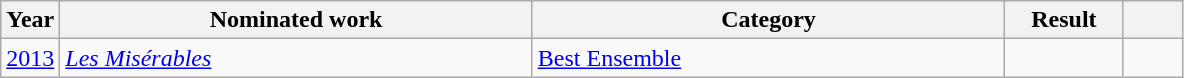<table class=wikitable>
<tr>
<th scope="col" style="width:5%;">Year</th>
<th scope="col" style="width:40%;">Nominated work</th>
<th scope="col" style="width:40%;">Category</th>
<th scope="col" style="width:10%;">Result</th>
<th scope="col" style="width:5%;"></th>
</tr>
<tr>
<td><a href='#'>2013</a></td>
<td><em><a href='#'>Les Misérables</a></em></td>
<td><a href='#'>Best Ensemble</a></td>
<td></td>
<td style="text-align:center;"></td>
</tr>
</table>
